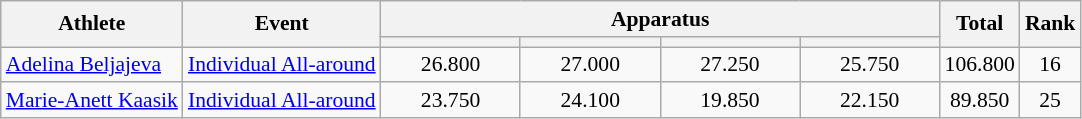<table class="wikitable" style="font-size:90%; text-align:center">
<tr>
<th rowspan="2">Athlete</th>
<th rowspan="2">Event</th>
<th colspan="4">Apparatus</th>
<th rowspan="2">Total</th>
<th rowspan="2">Rank</th>
</tr>
<tr>
<th style="width:6em"></th>
<th style="width:6em"></th>
<th style="width:6em"></th>
<th style="width:6em"></th>
</tr>
<tr>
<td align="left"><a href='#'>Adelina Beljajeva</a></td>
<td align="left"><a href='#'>Individual All-around</a></td>
<td>26.800</td>
<td>27.000</td>
<td>27.250</td>
<td>25.750</td>
<td>106.800</td>
<td>16</td>
</tr>
<tr>
<td align="left"><a href='#'>Marie-Anett Kaasik</a></td>
<td align="left"><a href='#'>Individual All-around</a></td>
<td>23.750</td>
<td>24.100</td>
<td>19.850</td>
<td>22.150</td>
<td>89.850</td>
<td>25</td>
</tr>
</table>
